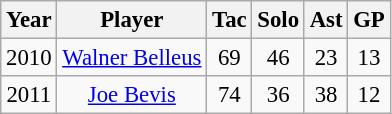<table class="wikitable" style="font-size: 95%; text-align:center;">
<tr>
<th>Year</th>
<th>Player</th>
<th>Tac</th>
<th>Solo</th>
<th>Ast</th>
<th>GP</th>
</tr>
<tr>
<td align="center">2010</td>
<td><a href='#'>Walner Belleus</a></td>
<td>69</td>
<td>46</td>
<td>23</td>
<td>13</td>
</tr>
<tr>
<td align="center">2011</td>
<td><a href='#'>Joe Bevis</a></td>
<td>74</td>
<td>36</td>
<td>38</td>
<td>12</td>
</tr>
</table>
